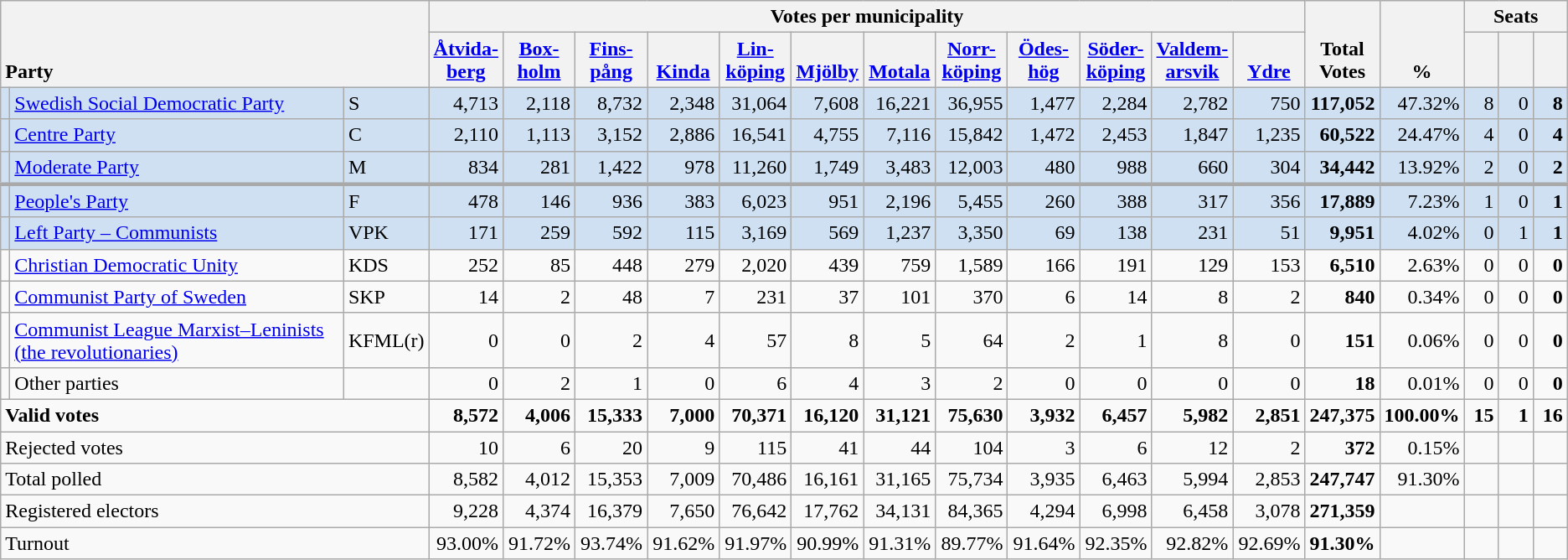<table class="wikitable" border="1" style="text-align:right;">
<tr>
<th style="text-align:left;" valign=bottom rowspan=2 colspan=3>Party</th>
<th colspan=12>Votes per municipality</th>
<th align=center valign=bottom rowspan=2 width="50">Total Votes</th>
<th align=center valign=bottom rowspan=2 width="50">%</th>
<th colspan=3>Seats</th>
</tr>
<tr>
<th align=center valign=bottom width="50"><a href='#'>Åtvida- berg</a></th>
<th align=center valign=bottom width="50"><a href='#'>Box- holm</a></th>
<th align=center valign=bottom width="50"><a href='#'>Fins- pång</a></th>
<th align=center valign=bottom width="50"><a href='#'>Kinda</a></th>
<th align=center valign=bottom width="50"><a href='#'>Lin- köping</a></th>
<th align=center valign=bottom width="50"><a href='#'>Mjölby</a></th>
<th align=center valign=bottom width="50"><a href='#'>Motala</a></th>
<th align=center valign=bottom width="50"><a href='#'>Norr- köping</a></th>
<th align=center valign=bottom width="50"><a href='#'>Ödes- hög</a></th>
<th align=center valign=bottom width="50"><a href='#'>Söder- köping</a></th>
<th align=center valign=bottom width="50"><a href='#'>Valdem- arsvik</a></th>
<th align=center valign=bottom width="50"><a href='#'>Ydre</a></th>
<th align=center valign=bottom width="20"><small></small></th>
<th align=center valign=bottom width="20"><small><a href='#'></a></small></th>
<th align=center valign=bottom width="20"><small></small></th>
</tr>
<tr style="background:#CEE0F2;">
<td></td>
<td align=left style="white-space: nowrap;"><a href='#'>Swedish Social Democratic Party</a></td>
<td align=left>S</td>
<td>4,713</td>
<td>2,118</td>
<td>8,732</td>
<td>2,348</td>
<td>31,064</td>
<td>7,608</td>
<td>16,221</td>
<td>36,955</td>
<td>1,477</td>
<td>2,284</td>
<td>2,782</td>
<td>750</td>
<td><strong>117,052</strong></td>
<td>47.32%</td>
<td>8</td>
<td>0</td>
<td><strong>8</strong></td>
</tr>
<tr style="background:#CEE0F2;">
<td></td>
<td align=left><a href='#'>Centre Party</a></td>
<td align=left>C</td>
<td>2,110</td>
<td>1,113</td>
<td>3,152</td>
<td>2,886</td>
<td>16,541</td>
<td>4,755</td>
<td>7,116</td>
<td>15,842</td>
<td>1,472</td>
<td>2,453</td>
<td>1,847</td>
<td>1,235</td>
<td><strong>60,522</strong></td>
<td>24.47%</td>
<td>4</td>
<td>0</td>
<td><strong>4</strong></td>
</tr>
<tr style="background:#CEE0F2;">
<td></td>
<td align=left><a href='#'>Moderate Party</a></td>
<td align=left>M</td>
<td>834</td>
<td>281</td>
<td>1,422</td>
<td>978</td>
<td>11,260</td>
<td>1,749</td>
<td>3,483</td>
<td>12,003</td>
<td>480</td>
<td>988</td>
<td>660</td>
<td>304</td>
<td><strong>34,442</strong></td>
<td>13.92%</td>
<td>2</td>
<td>0</td>
<td><strong>2</strong></td>
</tr>
<tr style="background:#CEE0F2; border-top:3px solid darkgray;">
<td></td>
<td align=left><a href='#'>People's Party</a></td>
<td align=left>F</td>
<td>478</td>
<td>146</td>
<td>936</td>
<td>383</td>
<td>6,023</td>
<td>951</td>
<td>2,196</td>
<td>5,455</td>
<td>260</td>
<td>388</td>
<td>317</td>
<td>356</td>
<td><strong>17,889</strong></td>
<td>7.23%</td>
<td>1</td>
<td>0</td>
<td><strong>1</strong></td>
</tr>
<tr style="background:#CEE0F2;">
<td></td>
<td align=left><a href='#'>Left Party – Communists</a></td>
<td align=left>VPK</td>
<td>171</td>
<td>259</td>
<td>592</td>
<td>115</td>
<td>3,169</td>
<td>569</td>
<td>1,237</td>
<td>3,350</td>
<td>69</td>
<td>138</td>
<td>231</td>
<td>51</td>
<td><strong>9,951</strong></td>
<td>4.02%</td>
<td>0</td>
<td>1</td>
<td><strong>1</strong></td>
</tr>
<tr>
<td></td>
<td align=left><a href='#'>Christian Democratic Unity</a></td>
<td align=left>KDS</td>
<td>252</td>
<td>85</td>
<td>448</td>
<td>279</td>
<td>2,020</td>
<td>439</td>
<td>759</td>
<td>1,589</td>
<td>166</td>
<td>191</td>
<td>129</td>
<td>153</td>
<td><strong>6,510</strong></td>
<td>2.63%</td>
<td>0</td>
<td>0</td>
<td><strong>0</strong></td>
</tr>
<tr>
<td></td>
<td align=left><a href='#'>Communist Party of Sweden</a></td>
<td align=left>SKP</td>
<td>14</td>
<td>2</td>
<td>48</td>
<td>7</td>
<td>231</td>
<td>37</td>
<td>101</td>
<td>370</td>
<td>6</td>
<td>14</td>
<td>8</td>
<td>2</td>
<td><strong>840</strong></td>
<td>0.34%</td>
<td>0</td>
<td>0</td>
<td><strong>0</strong></td>
</tr>
<tr>
<td></td>
<td align=left><a href='#'>Communist League Marxist–Leninists (the revolutionaries)</a></td>
<td align=left>KFML(r)</td>
<td>0</td>
<td>0</td>
<td>2</td>
<td>4</td>
<td>57</td>
<td>8</td>
<td>5</td>
<td>64</td>
<td>2</td>
<td>1</td>
<td>8</td>
<td>0</td>
<td><strong>151</strong></td>
<td>0.06%</td>
<td>0</td>
<td>0</td>
<td><strong>0</strong></td>
</tr>
<tr>
<td></td>
<td align=left>Other parties</td>
<td></td>
<td>0</td>
<td>2</td>
<td>1</td>
<td>0</td>
<td>6</td>
<td>4</td>
<td>3</td>
<td>2</td>
<td>0</td>
<td>0</td>
<td>0</td>
<td>0</td>
<td><strong>18</strong></td>
<td>0.01%</td>
<td>0</td>
<td>0</td>
<td><strong>0</strong></td>
</tr>
<tr style="font-weight:bold">
<td align=left colspan=3>Valid votes</td>
<td>8,572</td>
<td>4,006</td>
<td>15,333</td>
<td>7,000</td>
<td>70,371</td>
<td>16,120</td>
<td>31,121</td>
<td>75,630</td>
<td>3,932</td>
<td>6,457</td>
<td>5,982</td>
<td>2,851</td>
<td>247,375</td>
<td>100.00%</td>
<td>15</td>
<td>1</td>
<td>16</td>
</tr>
<tr>
<td align=left colspan=3>Rejected votes</td>
<td>10</td>
<td>6</td>
<td>20</td>
<td>9</td>
<td>115</td>
<td>41</td>
<td>44</td>
<td>104</td>
<td>3</td>
<td>6</td>
<td>12</td>
<td>2</td>
<td><strong>372</strong></td>
<td>0.15%</td>
<td></td>
<td></td>
<td></td>
</tr>
<tr>
<td align=left colspan=3>Total polled</td>
<td>8,582</td>
<td>4,012</td>
<td>15,353</td>
<td>7,009</td>
<td>70,486</td>
<td>16,161</td>
<td>31,165</td>
<td>75,734</td>
<td>3,935</td>
<td>6,463</td>
<td>5,994</td>
<td>2,853</td>
<td><strong>247,747</strong></td>
<td>91.30%</td>
<td></td>
<td></td>
<td></td>
</tr>
<tr>
<td align=left colspan=3>Registered electors</td>
<td>9,228</td>
<td>4,374</td>
<td>16,379</td>
<td>7,650</td>
<td>76,642</td>
<td>17,762</td>
<td>34,131</td>
<td>84,365</td>
<td>4,294</td>
<td>6,998</td>
<td>6,458</td>
<td>3,078</td>
<td><strong>271,359</strong></td>
<td></td>
<td></td>
<td></td>
<td></td>
</tr>
<tr>
<td align=left colspan=3>Turnout</td>
<td>93.00%</td>
<td>91.72%</td>
<td>93.74%</td>
<td>91.62%</td>
<td>91.97%</td>
<td>90.99%</td>
<td>91.31%</td>
<td>89.77%</td>
<td>91.64%</td>
<td>92.35%</td>
<td>92.82%</td>
<td>92.69%</td>
<td><strong>91.30%</strong></td>
<td></td>
<td></td>
<td></td>
<td></td>
</tr>
</table>
